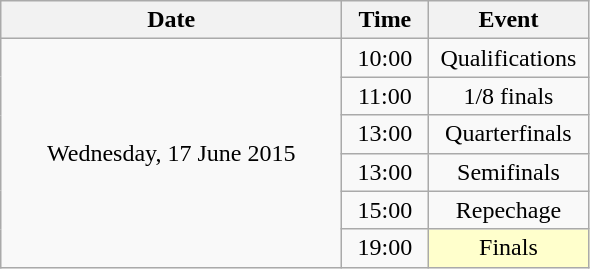<table class = "wikitable" style="text-align:center;">
<tr>
<th width=220>Date</th>
<th width=50>Time</th>
<th width=100>Event</th>
</tr>
<tr>
<td rowspan=6>Wednesday, 17 June 2015</td>
<td>10:00</td>
<td>Qualifications</td>
</tr>
<tr>
<td>11:00</td>
<td>1/8 finals</td>
</tr>
<tr>
<td>13:00</td>
<td>Quarterfinals</td>
</tr>
<tr>
<td>13:00</td>
<td>Semifinals</td>
</tr>
<tr>
<td>15:00</td>
<td>Repechage</td>
</tr>
<tr>
<td>19:00</td>
<td bgcolor=ffffcc>Finals</td>
</tr>
</table>
